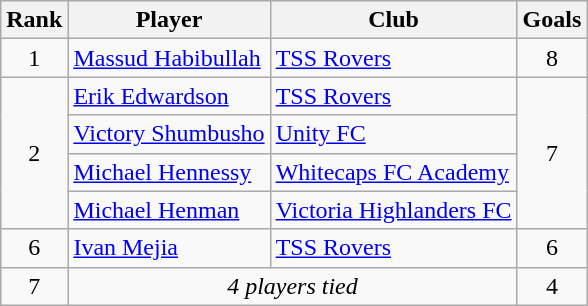<table class="wikitable" style="text-align:center">
<tr>
<th>Rank</th>
<th>Player</th>
<th>Club</th>
<th>Goals</th>
</tr>
<tr>
<td>1</td>
<td style="text-align:left"> <a href='#'>Massud Habibullah</a></td>
<td style="text-align:left"><a href='#'>TSS Rovers</a></td>
<td>8</td>
</tr>
<tr>
<td rowspan="4">2</td>
<td style="text-align:left"> <a href='#'>Erik Edwardson</a></td>
<td style="text-align:left"><a href='#'>TSS Rovers</a></td>
<td rowspan="4">7</td>
</tr>
<tr>
<td style="text-align:left"> <a href='#'>Victory Shumbusho</a></td>
<td style="text-align:left"><a href='#'>Unity FC</a></td>
</tr>
<tr>
<td style="text-align:left"> <a href='#'>Michael Hennessy</a></td>
<td style="text-align:left"><a href='#'>Whitecaps FC Academy</a></td>
</tr>
<tr>
<td style="text-align:left"> <a href='#'>Michael Henman</a></td>
<td style="text-align:left"><a href='#'>Victoria Highlanders FC</a></td>
</tr>
<tr>
<td>6</td>
<td style="text-align:left"> <a href='#'>Ivan Mejia</a></td>
<td style="text-align:left"><a href='#'>TSS Rovers</a></td>
<td style="text-align:center">6</td>
</tr>
<tr>
<td style="text-align:center">7</td>
<td style="text-align:center" colspan="2"><em>4 players tied</em></td>
<td style="text-align:center">4</td>
</tr>
</table>
